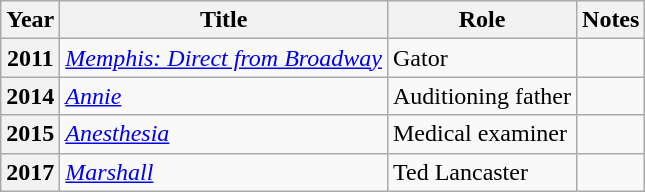<table class="wikitable plainrowheaders sortable">
<tr>
<th scope="col">Year</th>
<th scope="col">Title</th>
<th scope="col">Role</th>
<th class="unsortable">Notes</th>
</tr>
<tr>
<th scope="row">2011</th>
<td><em><a href='#'>Memphis: Direct from Broadway</a></em></td>
<td>Gator</td>
<td></td>
</tr>
<tr>
<th scope="row">2014</th>
<td><em><a href='#'>Annie</a></em></td>
<td>Auditioning father</td>
<td></td>
</tr>
<tr>
<th scope="row">2015</th>
<td><em><a href='#'>Anesthesia</a></em></td>
<td>Medical examiner</td>
<td></td>
</tr>
<tr>
<th scope="row">2017</th>
<td><em><a href='#'>Marshall</a></em></td>
<td>Ted Lancaster</td>
<td></td>
</tr>
</table>
